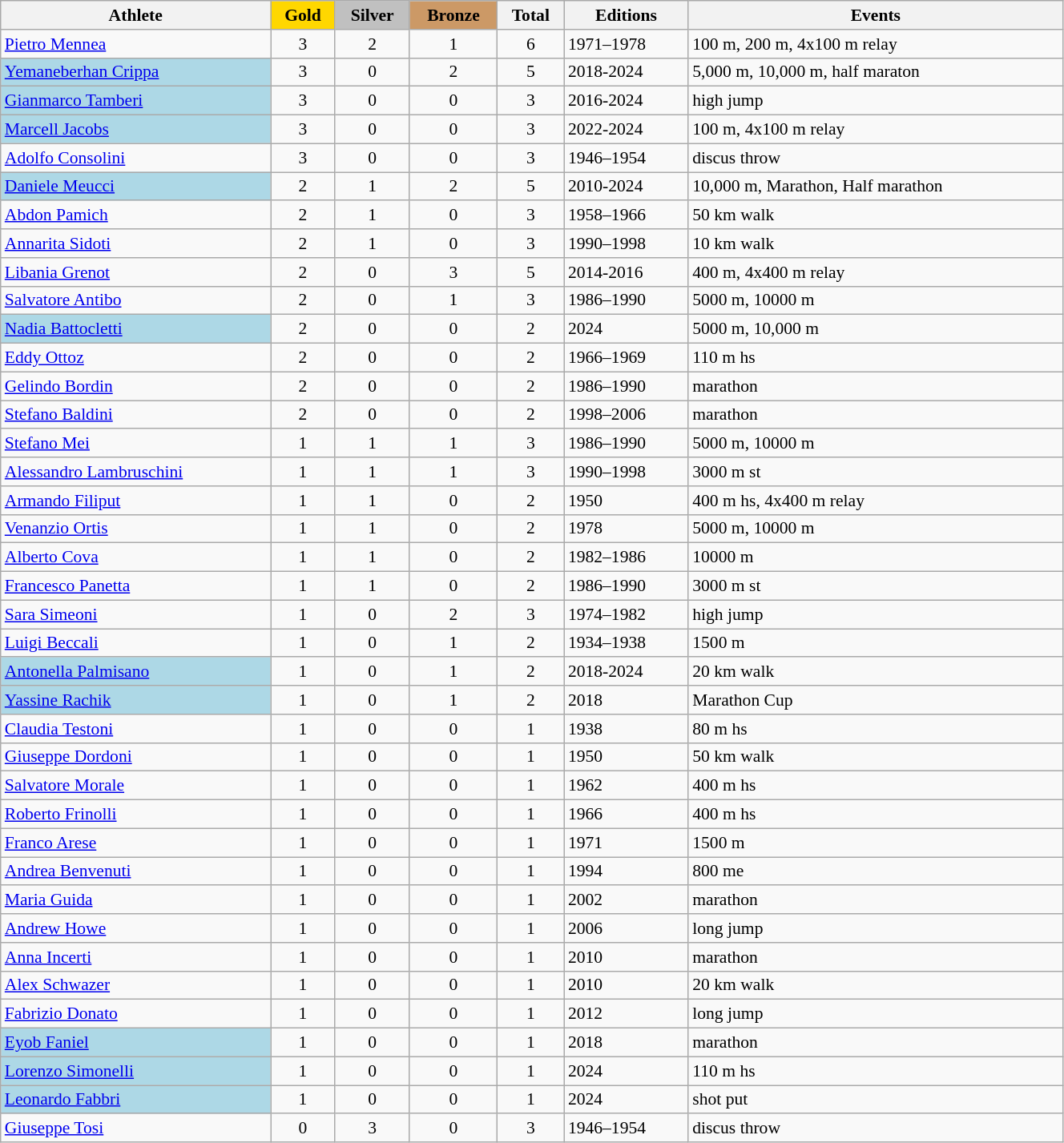<table class="wikitable sortable" width=70% style="font-size:90%; text-align:center;">
<tr>
<th>Athlete</th>
<th style="background-color:gold">Gold</th>
<th style="background-color:silver">Silver</th>
<th style="background-color:#cc9966">Bronze</th>
<th>Total</th>
<th>Editions</th>
<th>Events</th>
</tr>
<tr>
<td align="left"><a href='#'>Pietro Mennea</a></td>
<td>3</td>
<td>2</td>
<td>1</td>
<td>6</td>
<td align="left">1971–1978</td>
<td align="left">100 m, 200 m, 4x100 m relay</td>
</tr>
<tr>
<td align="left"  bgcolor=lightblue><a href='#'>Yemaneberhan Crippa</a></td>
<td>3</td>
<td>0</td>
<td>2</td>
<td>5</td>
<td align="left">2018-2024</td>
<td align="left">5,000 m, 10,000 m, half maraton</td>
</tr>
<tr>
<td align="left"  bgcolor=lightblue><a href='#'>Gianmarco Tamberi</a></td>
<td>3</td>
<td>0</td>
<td>0</td>
<td>3</td>
<td align="left">2016-2024</td>
<td align="left">high jump</td>
</tr>
<tr>
<td align="left"  bgcolor=lightblue><a href='#'>Marcell Jacobs</a></td>
<td>3</td>
<td>0</td>
<td>0</td>
<td>3</td>
<td align="left">2022-2024</td>
<td align="left">100 m, 4x100 m relay</td>
</tr>
<tr>
<td align="left"><a href='#'>Adolfo Consolini</a></td>
<td>3</td>
<td>0</td>
<td>0</td>
<td>3</td>
<td align="left">1946–1954</td>
<td align="left">discus throw</td>
</tr>
<tr>
<td align="left"  bgcolor=lightblue><a href='#'>Daniele Meucci</a></td>
<td>2</td>
<td>1</td>
<td>2</td>
<td>5</td>
<td align="left">2010-2024</td>
<td align="left">10,000 m, Marathon, Half marathon</td>
</tr>
<tr>
<td align="left"><a href='#'>Abdon Pamich</a></td>
<td>2</td>
<td>1</td>
<td>0</td>
<td>3</td>
<td align="left">1958–1966</td>
<td align="left">50 km walk</td>
</tr>
<tr>
<td align="left"><a href='#'>Annarita Sidoti</a></td>
<td>2</td>
<td>1</td>
<td>0</td>
<td>3</td>
<td align="left">1990–1998</td>
<td align="left">10 km walk</td>
</tr>
<tr>
<td align="left"><a href='#'>Libania Grenot</a></td>
<td>2</td>
<td>0</td>
<td>3</td>
<td>5</td>
<td align="left">2014-2016</td>
<td align="left">400 m, 4x400 m relay</td>
</tr>
<tr>
<td align="left"><a href='#'>Salvatore Antibo</a></td>
<td>2</td>
<td>0</td>
<td>1</td>
<td>3</td>
<td align="left">1986–1990</td>
<td align="left">5000 m, 10000 m</td>
</tr>
<tr>
<td align="left"  bgcolor=lightblue><a href='#'>Nadia Battocletti</a></td>
<td>2</td>
<td>0</td>
<td>0</td>
<td>2</td>
<td align="left">2024</td>
<td align="left">5000 m, 10,000 m</td>
</tr>
<tr>
<td align="left"><a href='#'>Eddy Ottoz</a></td>
<td>2</td>
<td>0</td>
<td>0</td>
<td>2</td>
<td align="left">1966–1969</td>
<td align="left">110 m hs</td>
</tr>
<tr>
<td align="left"><a href='#'>Gelindo Bordin</a></td>
<td>2</td>
<td>0</td>
<td>0</td>
<td>2</td>
<td align="left">1986–1990</td>
<td align="left">marathon</td>
</tr>
<tr>
<td align="left"><a href='#'>Stefano Baldini</a></td>
<td>2</td>
<td>0</td>
<td>0</td>
<td>2</td>
<td align="left">1998–2006</td>
<td align="left">marathon</td>
</tr>
<tr>
<td align="left"><a href='#'>Stefano Mei</a></td>
<td>1</td>
<td>1</td>
<td>1</td>
<td>3</td>
<td align="left">1986–1990</td>
<td align="left">5000 m, 10000 m</td>
</tr>
<tr>
<td align="left"><a href='#'>Alessandro Lambruschini</a></td>
<td>1</td>
<td>1</td>
<td>1</td>
<td>3</td>
<td align="left">1990–1998</td>
<td align="left">3000 m st</td>
</tr>
<tr>
<td align="left"><a href='#'>Armando Filiput</a></td>
<td>1</td>
<td>1</td>
<td>0</td>
<td>2</td>
<td align="left">1950</td>
<td align="left">400 m hs, 4x400 m relay</td>
</tr>
<tr>
<td align="left"><a href='#'>Venanzio Ortis</a></td>
<td>1</td>
<td>1</td>
<td>0</td>
<td>2</td>
<td align="left">1978</td>
<td align="left">5000 m, 10000 m</td>
</tr>
<tr>
<td align="left"><a href='#'>Alberto Cova</a></td>
<td>1</td>
<td>1</td>
<td>0</td>
<td>2</td>
<td align="left">1982–1986</td>
<td align="left">10000 m</td>
</tr>
<tr>
<td align="left"><a href='#'>Francesco Panetta</a></td>
<td>1</td>
<td>1</td>
<td>0</td>
<td>2</td>
<td align="left">1986–1990</td>
<td align="left">3000 m st</td>
</tr>
<tr>
<td align="left"><a href='#'>Sara Simeoni</a></td>
<td>1</td>
<td>0</td>
<td>2</td>
<td>3</td>
<td align="left">1974–1982</td>
<td align="left">high jump</td>
</tr>
<tr>
<td align="left"><a href='#'>Luigi Beccali</a></td>
<td>1</td>
<td>0</td>
<td>1</td>
<td>2</td>
<td align="left">1934–1938</td>
<td align="left">1500 m</td>
</tr>
<tr>
<td align="left"  bgcolor=lightblue><a href='#'>Antonella Palmisano</a></td>
<td>1</td>
<td>0</td>
<td>1</td>
<td>2</td>
<td align="left">2018-2024</td>
<td align="left">20 km walk</td>
</tr>
<tr>
<td align="left"  bgcolor=lightblue><a href='#'>Yassine Rachik</a></td>
<td>1</td>
<td>0</td>
<td>1</td>
<td>2</td>
<td align="left">2018</td>
<td align="left">Marathon Cup</td>
</tr>
<tr>
<td align="left"><a href='#'>Claudia Testoni</a></td>
<td>1</td>
<td>0</td>
<td>0</td>
<td>1</td>
<td align="left">1938</td>
<td align="left">80 m hs</td>
</tr>
<tr>
<td align="left"><a href='#'>Giuseppe Dordoni</a></td>
<td>1</td>
<td>0</td>
<td>0</td>
<td>1</td>
<td align="left">1950</td>
<td align="left">50 km walk</td>
</tr>
<tr>
<td align="left"><a href='#'>Salvatore Morale</a></td>
<td>1</td>
<td>0</td>
<td>0</td>
<td>1</td>
<td align="left">1962</td>
<td align="left">400 m hs</td>
</tr>
<tr>
<td align="left"><a href='#'>Roberto Frinolli</a></td>
<td>1</td>
<td>0</td>
<td>0</td>
<td>1</td>
<td align="left">1966</td>
<td align="left">400 m hs</td>
</tr>
<tr>
<td align="left"><a href='#'>Franco Arese</a></td>
<td>1</td>
<td>0</td>
<td>0</td>
<td>1</td>
<td align="left">1971</td>
<td align="left">1500 m</td>
</tr>
<tr>
<td align="left"><a href='#'>Andrea Benvenuti</a></td>
<td>1</td>
<td>0</td>
<td>0</td>
<td>1</td>
<td align="left">1994</td>
<td align="left">800 me</td>
</tr>
<tr>
<td align="left"><a href='#'>Maria Guida</a></td>
<td>1</td>
<td>0</td>
<td>0</td>
<td>1</td>
<td align="left">2002</td>
<td align="left">marathon</td>
</tr>
<tr>
<td align="left"><a href='#'>Andrew Howe</a></td>
<td>1</td>
<td>0</td>
<td>0</td>
<td>1</td>
<td align="left">2006</td>
<td align="left">long jump</td>
</tr>
<tr>
<td align="left"><a href='#'>Anna Incerti</a></td>
<td>1</td>
<td>0</td>
<td>0</td>
<td>1</td>
<td align="left">2010</td>
<td align="left">marathon</td>
</tr>
<tr>
<td align="left"><a href='#'>Alex Schwazer</a></td>
<td>1</td>
<td>0</td>
<td>0</td>
<td>1</td>
<td align="left">2010</td>
<td align="left">20 km walk</td>
</tr>
<tr>
<td align="left"><a href='#'>Fabrizio Donato</a></td>
<td>1</td>
<td>0</td>
<td>0</td>
<td>1</td>
<td align="left">2012</td>
<td align="left">long jump</td>
</tr>
<tr>
<td align="left"  bgcolor=lightblue><a href='#'>Eyob Faniel</a></td>
<td>1</td>
<td>0</td>
<td>0</td>
<td>1</td>
<td align="left">2018</td>
<td align="left">marathon</td>
</tr>
<tr>
<td align="left"  bgcolor=lightblue><a href='#'>Lorenzo Simonelli</a></td>
<td>1</td>
<td>0</td>
<td>0</td>
<td>1</td>
<td align="left">2024</td>
<td align="left">110 m hs</td>
</tr>
<tr>
<td align="left"  bgcolor=lightblue><a href='#'>Leonardo Fabbri</a></td>
<td>1</td>
<td>0</td>
<td>0</td>
<td>1</td>
<td align="left">2024</td>
<td align="left">shot put</td>
</tr>
<tr>
<td align="left"><a href='#'>Giuseppe Tosi</a></td>
<td>0</td>
<td>3</td>
<td>0</td>
<td>3</td>
<td align="left">1946–1954</td>
<td align="left">discus throw</td>
</tr>
</table>
